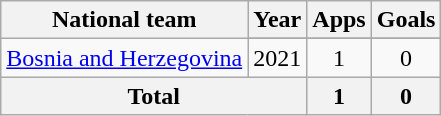<table class=wikitable style="text-align: center">
<tr>
<th>National team</th>
<th>Year</th>
<th>Apps</th>
<th>Goals</th>
</tr>
<tr>
<td rowspan=2><a href='#'>Bosnia and Herzegovina</a></td>
</tr>
<tr>
<td>2021</td>
<td>1</td>
<td>0</td>
</tr>
<tr>
<th colspan=2>Total</th>
<th>1</th>
<th>0</th>
</tr>
</table>
